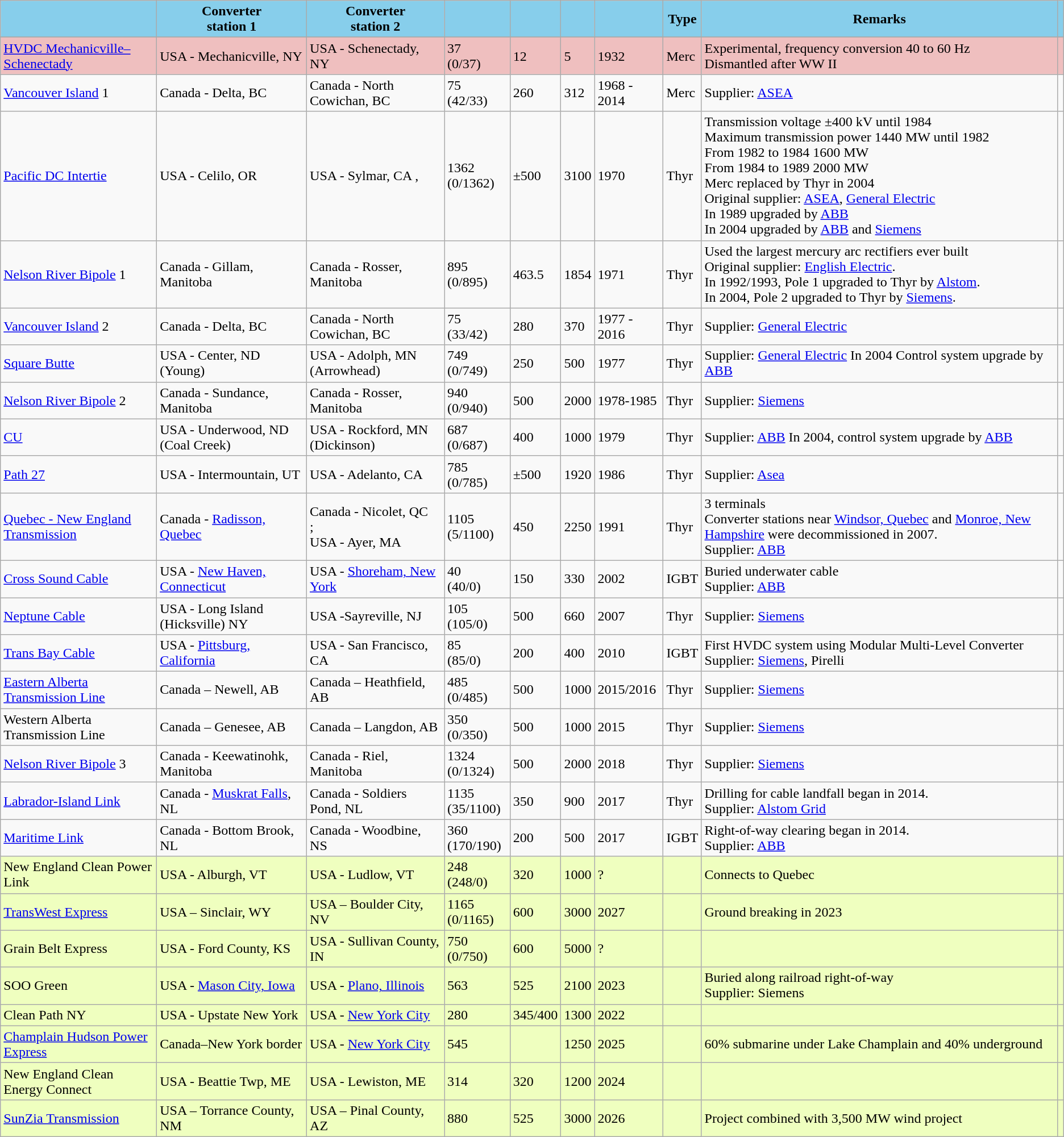<table class="wikitable sortable">
<tr>
<th style="background-color: #87CEEB"><br></th>
<th style="background-color: #87CEEB">Converter<br>station 1<br></th>
<th style="background-color: #87CEEB">Converter<br>station 2<br></th>
<th style="background-color: #87CEEB" data-sort-type="number"><br></th>
<th style="background-color: #87CEEB" data-sort-type="number"><br></th>
<th style="background-color: #87CEEB" data-sort-type="number"><br></th>
<th style="background-color: #87CEEB"><br></th>
<th style="background-color: #87CEEB">Type<br></th>
<th style="background-color: #87CEEB" class="unsortable">Remarks<br></th>
<th style="background-color: #87CEEB" class="unsortable"><br></th>
</tr>
<tr>
</tr>
<tr>
</tr>
<tr style="background:#efbfbf;">
<td><a href='#'>HVDC Mechanicville–Schenectady</a></td>
<td>USA - Mechanicville, NY <br></td>
<td>USA - Schenectady, NY</td>
<td>37<br>(0/37)</td>
<td>12</td>
<td>5</td>
<td>1932</td>
<td>Merc</td>
<td>Experimental, frequency conversion 40 to 60 Hz<br>Dismantled after WW II</td>
<td></td>
</tr>
<tr>
<td><a href='#'>Vancouver Island</a> 1</td>
<td>Canada - Delta, BC <br></td>
<td>Canada - North Cowichan, BC <br></td>
<td>75<br>(42/33)</td>
<td>260</td>
<td>312</td>
<td>1968 - 2014</td>
<td>Merc</td>
<td>Supplier: <a href='#'>ASEA</a></td>
<td></td>
</tr>
<tr>
<td><a href='#'>Pacific DC Intertie</a></td>
<td>USA - Celilo, OR <br></td>
<td>USA - Sylmar, CA , <br></td>
<td>1362<br>(0/1362)</td>
<td>±500</td>
<td>3100</td>
<td>1970</td>
<td>Thyr</td>
<td>Transmission voltage ±400 kV until 1984<br>Maximum transmission power 1440 MW until 1982 <br>From 1982 to 1984 1600 MW <br>From 1984 to 1989 2000 MW <br>Merc replaced by Thyr in 2004 <br>Original supplier: <a href='#'>ASEA</a>, <a href='#'>General Electric</a> <br>In 1989 upgraded by <a href='#'>ABB</a> <br>In 2004 upgraded by <a href='#'>ABB</a> and <a href='#'>Siemens</a></td>
<td></td>
</tr>
<tr>
<td><a href='#'>Nelson River Bipole</a> 1</td>
<td>Canada - Gillam, Manitoba <br></td>
<td>Canada - Rosser, Manitoba <br></td>
<td>895<br>(0/895)</td>
<td>463.5</td>
<td>1854</td>
<td>1971</td>
<td>Thyr</td>
<td>Used the largest mercury arc rectifiers ever built <br>Original supplier: <a href='#'>English Electric</a>. <br>In 1992/1993, Pole 1 upgraded to Thyr by <a href='#'>Alstom</a>. <br>In 2004, Pole 2 upgraded to Thyr by <a href='#'>Siemens</a>.</td>
<td></td>
</tr>
<tr>
<td><a href='#'>Vancouver Island</a> 2</td>
<td>Canada - Delta, BC <br></td>
<td>Canada - North Cowichan, BC <br></td>
<td>75<br>(33/42)</td>
<td>280</td>
<td>370</td>
<td>1977 - 2016</td>
<td>Thyr</td>
<td>Supplier: <a href='#'>General Electric</a></td>
<td></td>
</tr>
<tr>
<td><a href='#'>Square Butte</a></td>
<td>USA - Center, ND (Young) <br></td>
<td>USA - Adolph, MN (Arrowhead) <br></td>
<td>749<br>(0/749)</td>
<td>250</td>
<td>500</td>
<td>1977</td>
<td>Thyr</td>
<td>Supplier: <a href='#'>General Electric</a> In 2004 Control system upgrade by <a href='#'>ABB</a></td>
<td></td>
</tr>
<tr>
<td><a href='#'>Nelson River Bipole</a> 2</td>
<td>Canada - Sundance, Manitoba <br></td>
<td>Canada - Rosser, Manitoba <br></td>
<td>940<br>(0/940)</td>
<td>500</td>
<td>2000</td>
<td>1978-1985</td>
<td>Thyr</td>
<td>Supplier: <a href='#'>Siemens</a></td>
<td></td>
</tr>
<tr>
<td><a href='#'>CU</a></td>
<td>USA - Underwood, ND <br>(Coal Creek) <br></td>
<td>USA - Rockford, MN <br>(Dickinson) <br></td>
<td>687<br>(0/687)</td>
<td>400</td>
<td>1000</td>
<td>1979</td>
<td>Thyr</td>
<td>Supplier: <a href='#'>ABB</a> In 2004, control system upgrade by <a href='#'>ABB</a></td>
<td></td>
</tr>
<tr>
<td><a href='#'>Path 27</a></td>
<td>USA - Intermountain, UT <br></td>
<td>USA - Adelanto, CA <br></td>
<td>785<br>(0/785)</td>
<td>±500</td>
<td>1920</td>
<td>1986</td>
<td>Thyr</td>
<td>Supplier: <a href='#'>Asea</a></td>
<td></td>
</tr>
<tr>
<td><a href='#'>Quebec - New England Transmission</a></td>
<td>Canada - <a href='#'>Radisson, Quebec</a><br></td>
<td>Canada - Nicolet, QC <br>;<br> USA - Ayer, MA <br></td>
<td>1105<br>(5/1100)</td>
<td>450</td>
<td>2250</td>
<td>1991</td>
<td>Thyr</td>
<td>3 terminals<br>Converter stations near <a href='#'>Windsor, Quebec</a> and <a href='#'>Monroe, New Hampshire</a> were decommissioned in 2007.<br>Supplier: <a href='#'>ABB</a></td>
<td></td>
</tr>
<tr>
<td><a href='#'>Cross Sound Cable</a></td>
<td>USA - <a href='#'>New Haven, Connecticut</a><br></td>
<td>USA - <a href='#'>Shoreham, New York</a> <br></td>
<td>40<br>(40/0)</td>
<td>150</td>
<td>330</td>
<td>2002</td>
<td>IGBT</td>
<td>Buried underwater cable<br>Supplier: <a href='#'>ABB</a></td>
<td></td>
</tr>
<tr>
<td><a href='#'>Neptune Cable</a></td>
<td>USA - Long Island (Hicksville) NY <br></td>
<td>USA -Sayreville, NJ <br></td>
<td>105<br>(105/0)</td>
<td>500</td>
<td>660</td>
<td>2007</td>
<td>Thyr</td>
<td>Supplier: <a href='#'>Siemens</a></td>
<td></td>
</tr>
<tr>
<td><a href='#'>Trans Bay Cable</a></td>
<td>USA - <a href='#'>Pittsburg, California</a><br></td>
<td>USA - San Francisco, CA <br></td>
<td>85<br>(85/0)</td>
<td>200</td>
<td>400</td>
<td>2010</td>
<td>IGBT</td>
<td>First HVDC system using Modular Multi-Level Converter<br>Supplier: <a href='#'>Siemens</a>, Pirelli</td>
<td></td>
</tr>
<tr>
<td><a href='#'>Eastern Alberta Transmission Line</a></td>
<td>Canada – Newell, AB </td>
<td>Canada – Heathfield, AB </td>
<td>485 (0/485)</td>
<td>500</td>
<td>1000</td>
<td>2015/2016</td>
<td>Thyr</td>
<td>Supplier: <a href='#'>Siemens</a></td>
<td></td>
</tr>
<tr>
<td>Western Alberta Transmission Line</td>
<td>Canada – Genesee, AB </td>
<td>Canada – Langdon, AB </td>
<td>350 (0/350)</td>
<td>500</td>
<td>1000</td>
<td>2015</td>
<td>Thyr</td>
<td>Supplier: <a href='#'>Siemens</a></td>
<td></td>
</tr>
<tr>
<td><a href='#'>Nelson River Bipole</a> 3</td>
<td>Canada - Keewatinohk, Manitoba <br></td>
<td>Canada - Riel, Manitoba <br></td>
<td>1324<br>(0/1324)</td>
<td>500</td>
<td>2000</td>
<td>2018</td>
<td>Thyr</td>
<td>Supplier: <a href='#'>Siemens</a></td>
<td></td>
</tr>
<tr>
<td><a href='#'>Labrador-Island Link</a></td>
<td>Canada - <a href='#'>Muskrat Falls</a>, NL</td>
<td>Canada - Soldiers Pond, NL</td>
<td>1135<br>(35/1100)</td>
<td>350</td>
<td>900</td>
<td>2017</td>
<td>Thyr</td>
<td>Drilling for cable landfall began in 2014. <br>Supplier: <a href='#'>Alstom Grid</a></td>
<td></td>
</tr>
<tr>
<td><a href='#'>Maritime Link</a></td>
<td>Canada - Bottom Brook, NL </td>
<td>Canada - Woodbine, NS <br></td>
<td>360<br>(170/190)</td>
<td>200</td>
<td>500</td>
<td>2017</td>
<td>IGBT</td>
<td>Right-of-way clearing began in 2014.<br>Supplier: <a href='#'>ABB</a></td>
<td></td>
</tr>
<tr style="background:#efffbf;">
<td>New England Clean Power Link</td>
<td>USA - Alburgh, VT</td>
<td>USA - Ludlow, VT</td>
<td>248<br>(248/0)</td>
<td>320</td>
<td>1000</td>
<td>?</td>
<td></td>
<td>Connects to Quebec</td>
<td></td>
</tr>
<tr style="background:#efffbf;">
<td><a href='#'>TransWest Express</a></td>
<td>USA – Sinclair, WY</td>
<td>USA – Boulder City, NV</td>
<td>1165<br>(0/1165)</td>
<td>600</td>
<td>3000</td>
<td>2027</td>
<td></td>
<td>Ground breaking in 2023</td>
<td></td>
</tr>
<tr style="background:#efffbf;">
<td>Grain Belt Express</td>
<td>USA - Ford County, KS</td>
<td>USA - Sullivan County, IN</td>
<td>750<br>(0/750)</td>
<td>600</td>
<td>5000</td>
<td>?</td>
<td></td>
<td></td>
<td></td>
</tr>
<tr style="background:#efffbf;">
<td>SOO Green</td>
<td>USA - <a href='#'>Mason City, Iowa</a></td>
<td>USA - <a href='#'>Plano, Illinois</a></td>
<td>563</td>
<td>525</td>
<td>2100</td>
<td>2023</td>
<td></td>
<td>Buried along railroad right-of-way<br>Supplier: Siemens</td>
<td></td>
</tr>
<tr style="background:#efffbf;">
<td>Clean Path NY</td>
<td>USA - Upstate New York</td>
<td>USA - <a href='#'>New York City</a></td>
<td>280</td>
<td>345/400</td>
<td>1300</td>
<td>2022</td>
<td></td>
<td></td>
<td></td>
</tr>
<tr style="background:#efffbf;">
<td><a href='#'>Champlain Hudson Power Express</a></td>
<td>Canada–New York border</td>
<td>USA - <a href='#'>New York City</a></td>
<td>545</td>
<td></td>
<td>1250</td>
<td>2025</td>
<td></td>
<td>60% submarine under Lake Champlain and 40% underground</td>
<td></td>
</tr>
<tr style="background:#efffbf;">
<td>New England Clean Energy Connect</td>
<td>USA - Beattie Twp, ME</td>
<td>USA - Lewiston, ME</td>
<td>314</td>
<td>320</td>
<td>1200</td>
<td>2024</td>
<td></td>
<td></td>
<td></td>
</tr>
<tr style="background:#efffbf;">
<td><a href='#'>SunZia Transmission</a></td>
<td>USA – Torrance County, NM</td>
<td>USA – Pinal County, AZ</td>
<td>880</td>
<td>525</td>
<td>3000</td>
<td>2026</td>
<td></td>
<td>Project combined with 3,500 MW wind project</td>
<td></td>
</tr>
</table>
